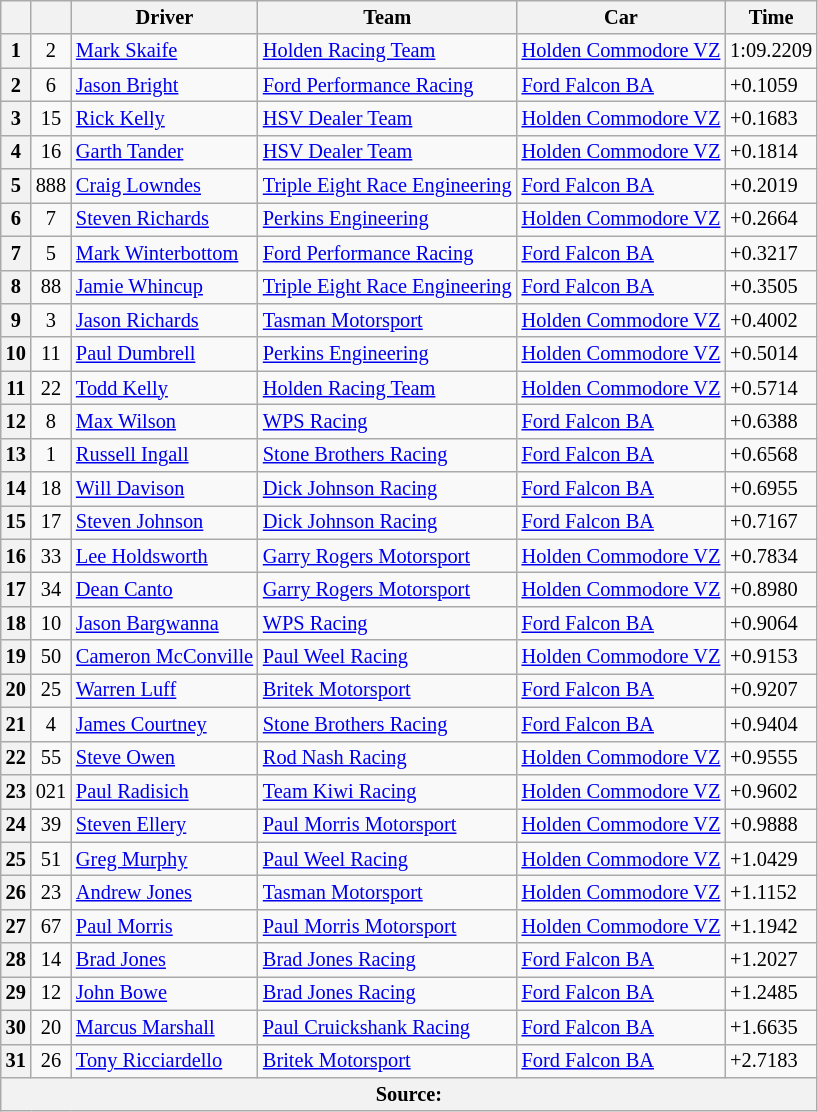<table class="wikitable" style="font-size: 85%">
<tr>
<th></th>
<th></th>
<th>Driver</th>
<th>Team</th>
<th>Car</th>
<th>Time</th>
</tr>
<tr>
<th>1</th>
<td align="center">2</td>
<td> <a href='#'>Mark Skaife</a></td>
<td><a href='#'>Holden Racing Team</a></td>
<td><a href='#'>Holden Commodore VZ</a></td>
<td>1:09.2209</td>
</tr>
<tr>
<th>2</th>
<td align="center">6</td>
<td> <a href='#'>Jason Bright</a></td>
<td><a href='#'>Ford Performance Racing</a></td>
<td><a href='#'>Ford Falcon BA</a></td>
<td>+0.1059</td>
</tr>
<tr>
<th>3</th>
<td align="center">15</td>
<td> <a href='#'>Rick Kelly</a></td>
<td><a href='#'>HSV Dealer Team</a></td>
<td><a href='#'>Holden Commodore VZ</a></td>
<td>+0.1683</td>
</tr>
<tr>
<th>4</th>
<td align="center">16</td>
<td> <a href='#'>Garth Tander</a></td>
<td><a href='#'>HSV Dealer Team</a></td>
<td><a href='#'>Holden Commodore VZ</a></td>
<td>+0.1814</td>
</tr>
<tr>
<th>5</th>
<td align="center">888</td>
<td> <a href='#'>Craig Lowndes</a></td>
<td><a href='#'>Triple Eight Race Engineering</a></td>
<td><a href='#'>Ford Falcon BA</a></td>
<td>+0.2019</td>
</tr>
<tr>
<th>6</th>
<td align="center">7</td>
<td> <a href='#'>Steven Richards</a></td>
<td><a href='#'>Perkins Engineering</a></td>
<td><a href='#'>Holden Commodore VZ</a></td>
<td>+0.2664</td>
</tr>
<tr>
<th>7</th>
<td align="center">5</td>
<td> <a href='#'>Mark Winterbottom</a></td>
<td><a href='#'>Ford Performance Racing</a></td>
<td><a href='#'>Ford Falcon BA</a></td>
<td>+0.3217</td>
</tr>
<tr>
<th>8</th>
<td align="center">88</td>
<td> <a href='#'>Jamie Whincup</a></td>
<td><a href='#'>Triple Eight Race Engineering</a></td>
<td><a href='#'>Ford Falcon BA</a></td>
<td>+0.3505</td>
</tr>
<tr>
<th>9</th>
<td align="center">3</td>
<td> <a href='#'>Jason Richards</a></td>
<td><a href='#'>Tasman Motorsport</a></td>
<td><a href='#'>Holden Commodore VZ</a></td>
<td>+0.4002</td>
</tr>
<tr>
<th>10</th>
<td align="center">11</td>
<td> <a href='#'>Paul Dumbrell</a></td>
<td><a href='#'>Perkins Engineering</a></td>
<td><a href='#'>Holden Commodore VZ</a></td>
<td>+0.5014</td>
</tr>
<tr>
<th>11</th>
<td align="center">22</td>
<td> <a href='#'>Todd Kelly</a></td>
<td><a href='#'>Holden Racing Team</a></td>
<td><a href='#'>Holden Commodore VZ</a></td>
<td>+0.5714</td>
</tr>
<tr>
<th>12</th>
<td align="center">8</td>
<td> <a href='#'>Max Wilson</a></td>
<td><a href='#'>WPS Racing</a></td>
<td><a href='#'>Ford Falcon BA</a></td>
<td>+0.6388</td>
</tr>
<tr>
<th>13</th>
<td align="center">1</td>
<td> <a href='#'>Russell Ingall</a></td>
<td><a href='#'>Stone Brothers Racing</a></td>
<td><a href='#'>Ford Falcon BA</a></td>
<td>+0.6568</td>
</tr>
<tr>
<th>14</th>
<td align="center">18</td>
<td> <a href='#'>Will Davison</a></td>
<td><a href='#'>Dick Johnson Racing</a></td>
<td><a href='#'>Ford Falcon BA</a></td>
<td>+0.6955</td>
</tr>
<tr>
<th>15</th>
<td align="center">17</td>
<td> <a href='#'>Steven Johnson</a></td>
<td><a href='#'>Dick Johnson Racing</a></td>
<td><a href='#'>Ford Falcon BA</a></td>
<td>+0.7167</td>
</tr>
<tr>
<th>16</th>
<td align="center">33</td>
<td> <a href='#'>Lee Holdsworth</a></td>
<td><a href='#'>Garry Rogers Motorsport</a></td>
<td><a href='#'>Holden Commodore VZ</a></td>
<td>+0.7834</td>
</tr>
<tr>
<th>17</th>
<td align="center">34</td>
<td> <a href='#'>Dean Canto</a></td>
<td><a href='#'>Garry Rogers Motorsport</a></td>
<td><a href='#'>Holden Commodore VZ</a></td>
<td>+0.8980</td>
</tr>
<tr>
<th>18</th>
<td align="center">10</td>
<td> <a href='#'>Jason Bargwanna</a></td>
<td><a href='#'>WPS Racing</a></td>
<td><a href='#'>Ford Falcon BA</a></td>
<td>+0.9064</td>
</tr>
<tr>
<th>19</th>
<td align="center">50</td>
<td> <a href='#'>Cameron McConville</a></td>
<td><a href='#'>Paul Weel Racing</a></td>
<td><a href='#'>Holden Commodore VZ</a></td>
<td>+0.9153</td>
</tr>
<tr>
<th>20</th>
<td align="center">25</td>
<td> <a href='#'>Warren Luff</a></td>
<td><a href='#'>Britek Motorsport</a></td>
<td><a href='#'>Ford Falcon BA</a></td>
<td>+0.9207</td>
</tr>
<tr>
<th>21</th>
<td align="center">4</td>
<td> <a href='#'>James Courtney</a></td>
<td><a href='#'>Stone Brothers Racing</a></td>
<td><a href='#'>Ford Falcon BA</a></td>
<td>+0.9404</td>
</tr>
<tr>
<th>22</th>
<td align="center">55</td>
<td> <a href='#'>Steve Owen</a></td>
<td><a href='#'>Rod Nash Racing</a></td>
<td><a href='#'>Holden Commodore VZ</a></td>
<td>+0.9555</td>
</tr>
<tr>
<th>23</th>
<td align="center">021</td>
<td> <a href='#'>Paul Radisich</a></td>
<td><a href='#'>Team Kiwi Racing</a></td>
<td><a href='#'>Holden Commodore VZ</a></td>
<td>+0.9602</td>
</tr>
<tr>
<th>24</th>
<td align="center">39</td>
<td> <a href='#'>Steven Ellery</a></td>
<td><a href='#'>Paul Morris Motorsport</a></td>
<td><a href='#'>Holden Commodore VZ</a></td>
<td>+0.9888</td>
</tr>
<tr>
<th>25</th>
<td align="center">51</td>
<td> <a href='#'>Greg Murphy</a></td>
<td><a href='#'>Paul Weel Racing</a></td>
<td><a href='#'>Holden Commodore VZ</a></td>
<td>+1.0429</td>
</tr>
<tr>
<th>26</th>
<td align="center">23</td>
<td> <a href='#'>Andrew Jones</a></td>
<td><a href='#'>Tasman Motorsport</a></td>
<td><a href='#'>Holden Commodore VZ</a></td>
<td>+1.1152</td>
</tr>
<tr>
<th>27</th>
<td align="center">67</td>
<td> <a href='#'>Paul Morris</a></td>
<td><a href='#'>Paul Morris Motorsport</a></td>
<td><a href='#'>Holden Commodore VZ</a></td>
<td>+1.1942</td>
</tr>
<tr>
<th>28</th>
<td align="center">14</td>
<td> <a href='#'>Brad Jones</a></td>
<td><a href='#'>Brad Jones Racing</a></td>
<td><a href='#'>Ford Falcon BA</a></td>
<td>+1.2027</td>
</tr>
<tr>
<th>29</th>
<td align="center">12</td>
<td> <a href='#'>John Bowe</a></td>
<td><a href='#'>Brad Jones Racing</a></td>
<td><a href='#'>Ford Falcon BA</a></td>
<td>+1.2485</td>
</tr>
<tr>
<th>30</th>
<td align="center">20</td>
<td> <a href='#'>Marcus Marshall</a></td>
<td><a href='#'>Paul Cruickshank Racing</a></td>
<td><a href='#'>Ford Falcon BA</a></td>
<td>+1.6635</td>
</tr>
<tr>
<th>31</th>
<td align="center">26</td>
<td> <a href='#'>Tony Ricciardello</a></td>
<td><a href='#'>Britek Motorsport</a></td>
<td><a href='#'>Ford Falcon BA</a></td>
<td>+2.7183</td>
</tr>
<tr>
<th colspan="6">Source:</th>
</tr>
</table>
